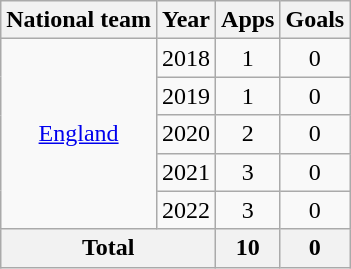<table class="wikitable" style="text-align: center;">
<tr>
<th>National team</th>
<th>Year</th>
<th>Apps</th>
<th>Goals</th>
</tr>
<tr>
<td rowspan="5"><a href='#'>England</a></td>
<td>2018</td>
<td>1</td>
<td>0</td>
</tr>
<tr>
<td>2019</td>
<td>1</td>
<td>0</td>
</tr>
<tr>
<td>2020</td>
<td>2</td>
<td>0</td>
</tr>
<tr>
<td>2021</td>
<td>3</td>
<td>0</td>
</tr>
<tr>
<td>2022</td>
<td>3</td>
<td>0</td>
</tr>
<tr>
<th colspan="2">Total</th>
<th>10</th>
<th>0</th>
</tr>
</table>
